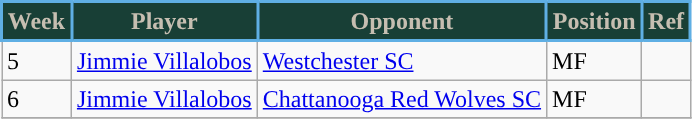<table class=wikitable>
<tr>
<th style="background:#183F36; color:#C6BEB1; border:2px solid #5FAFE4;">Week</th>
<th style="background:#183F36; color:#C6BEB1; border:2px solid #5FAFE4;">Player</th>
<th style="background:#183F36; color:#C6BEB1; border:2px solid #5FAFE4;">Opponent</th>
<th style="background:#183F36; color:#C6BEB1; border:2px solid #5FAFE4;">Position</th>
<th style="background:#183F36; color:#C6BEB1; border:2px solid #5FAFE4;">Ref</th>
</tr>
<tr>
<td>5</td>
<td> <a href='#'>Jimmie Villalobos</a></td>
<td><a href='#'>Westchester SC</a></td>
<td>MF</td>
<td></td>
</tr>
<tr>
<td>6</td>
<td> <a href='#'>Jimmie Villalobos</a></td>
<td><a href='#'>Chattanooga Red Wolves SC</a></td>
<td>MF</td>
<td></td>
</tr>
<tr>
</tr>
</table>
